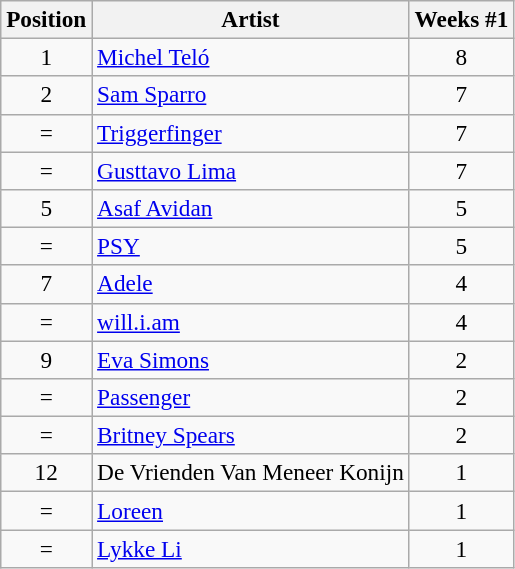<table class="wikitable sortable" style="font-size:97%;">
<tr>
<th>Position</th>
<th>Artist</th>
<th>Weeks #1</th>
</tr>
<tr>
<td align="center">1</td>
<td><a href='#'>Michel Teló</a></td>
<td align="center">8</td>
</tr>
<tr>
<td align="center">2</td>
<td><a href='#'>Sam Sparro</a></td>
<td align="center">7</td>
</tr>
<tr>
<td align="center">=</td>
<td><a href='#'>Triggerfinger</a></td>
<td align="center">7</td>
</tr>
<tr>
<td align="center">=</td>
<td><a href='#'>Gusttavo Lima</a></td>
<td align="center">7</td>
</tr>
<tr>
<td align="center">5</td>
<td><a href='#'>Asaf Avidan</a></td>
<td align="center">5</td>
</tr>
<tr>
<td align="center">=</td>
<td><a href='#'>PSY</a></td>
<td align="center">5</td>
</tr>
<tr>
<td align="center">7</td>
<td><a href='#'>Adele</a></td>
<td align="center">4</td>
</tr>
<tr>
<td align="center">=</td>
<td><a href='#'>will.i.am</a></td>
<td align="center">4</td>
</tr>
<tr>
<td align="center">9</td>
<td><a href='#'>Eva Simons</a></td>
<td align="center">2</td>
</tr>
<tr>
<td align="center">=</td>
<td><a href='#'>Passenger</a></td>
<td align="center">2</td>
</tr>
<tr>
<td align="center">=</td>
<td><a href='#'>Britney Spears</a></td>
<td align="center">2</td>
</tr>
<tr>
<td align="center">12</td>
<td>De Vrienden Van Meneer Konijn</td>
<td align="center">1</td>
</tr>
<tr>
<td align="center">=</td>
<td><a href='#'>Loreen</a></td>
<td align="center">1</td>
</tr>
<tr>
<td align="center">=</td>
<td><a href='#'>Lykke Li</a></td>
<td align="center">1</td>
</tr>
</table>
